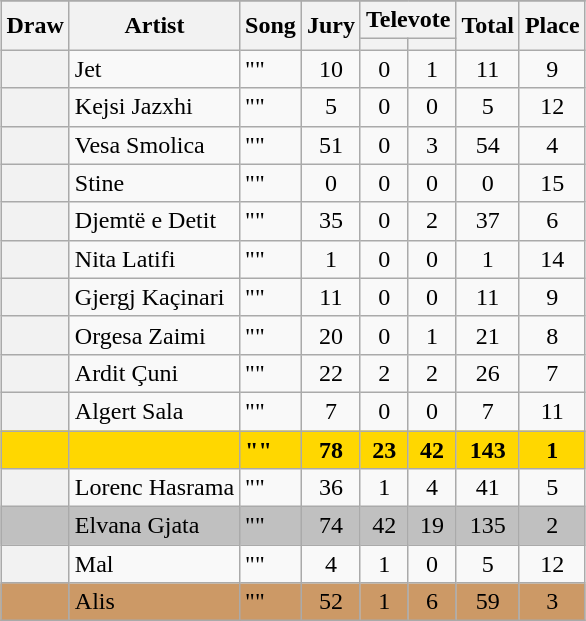<table class="sortable wikitable plainrowheaders" style="margin: 1em auto 1em auto; text-align:center;">
<tr>
</tr>
<tr>
<th rowspan="2" scope="col">Draw</th>
<th rowspan="2" scope="col">Artist</th>
<th rowspan="2" scope="col">Song</th>
<th rowspan="2" scope="col">Jury</th>
<th colspan="2" scope="colgroup">Televote</th>
<th rowspan="2" scope="col" class="unsortable">Total</th>
<th rowspan="2" scope="col">Place</th>
</tr>
<tr>
<th scope="col"></th>
<th scope="col"></th>
</tr>
<tr>
<th scope="row"></th>
<td align="left">Jet</td>
<td align="left">""</td>
<td>10</td>
<td>0</td>
<td>1</td>
<td>11</td>
<td>9</td>
</tr>
<tr>
<th scope="row"></th>
<td align="left">Kejsi Jazxhi</td>
<td align="left">""</td>
<td>5</td>
<td>0</td>
<td>0</td>
<td>5</td>
<td>12</td>
</tr>
<tr>
<th scope="row"></th>
<td align="left">Vesa Smolica</td>
<td align="left">""</td>
<td>51</td>
<td>0</td>
<td>3</td>
<td>54</td>
<td>4</td>
</tr>
<tr>
<th scope="row"></th>
<td align="left">Stine</td>
<td align="left">""</td>
<td>0</td>
<td>0</td>
<td>0</td>
<td>0</td>
<td>15</td>
</tr>
<tr>
<th scope="row"></th>
<td align="left">Djemtë e Detit</td>
<td align="left">""</td>
<td>35</td>
<td>0</td>
<td>2</td>
<td>37</td>
<td>6</td>
</tr>
<tr>
<th scope="row"></th>
<td align="left">Nita Latifi</td>
<td align="left">""</td>
<td>1</td>
<td>0</td>
<td>0</td>
<td>1</td>
<td>14</td>
</tr>
<tr>
<th scope="row"></th>
<td align="left">Gjergj Kaçinari</td>
<td align="left">""</td>
<td>11</td>
<td>0</td>
<td>0</td>
<td>11</td>
<td>9</td>
</tr>
<tr>
<th scope="row"></th>
<td align="left">Orgesa Zaimi</td>
<td align="left">""</td>
<td>20</td>
<td>0</td>
<td>1</td>
<td>21</td>
<td>8</td>
</tr>
<tr>
<th scope="row"></th>
<td align="left">Ardit Çuni</td>
<td align="left">""</td>
<td>22</td>
<td>2</td>
<td>2</td>
<td>26</td>
<td>7</td>
</tr>
<tr>
<th scope="row"></th>
<td align="left">Algert Sala</td>
<td align="left">""</td>
<td>7</td>
<td>0</td>
<td>0</td>
<td>7</td>
<td>11</td>
</tr>
<tr style="font-weight:bold; background:gold">
<th scope="row" style="text-align:center; font-weight:bold; background:gold"></th>
<td align="left"></td>
<td align="left">""</td>
<td>78</td>
<td>23</td>
<td>42</td>
<td>143</td>
<td>1</td>
</tr>
<tr>
<th scope="row"></th>
<td align="left">Lorenc Hasrama</td>
<td align="left">""</td>
<td>36</td>
<td>1</td>
<td>4</td>
<td>41</td>
<td>5</td>
</tr>
<tr style="background:silver">
<th scope="row" style="text-align:center; background:silver"></th>
<td align="left">Elvana Gjata</td>
<td align="left">""</td>
<td>74</td>
<td>42</td>
<td>19</td>
<td>135</td>
<td>2</td>
</tr>
<tr>
<th scope="row"></th>
<td align="left">Mal</td>
<td align="left">""</td>
<td>4</td>
<td>1</td>
<td>0</td>
<td>5</td>
<td>12</td>
</tr>
<tr style="background:#C96">
<th scope="row" style="text-align:center; background:#C96"></th>
<td align="left">Alis</td>
<td align="left">""</td>
<td>52</td>
<td>1</td>
<td>6</td>
<td>59</td>
<td>3</td>
</tr>
</table>
